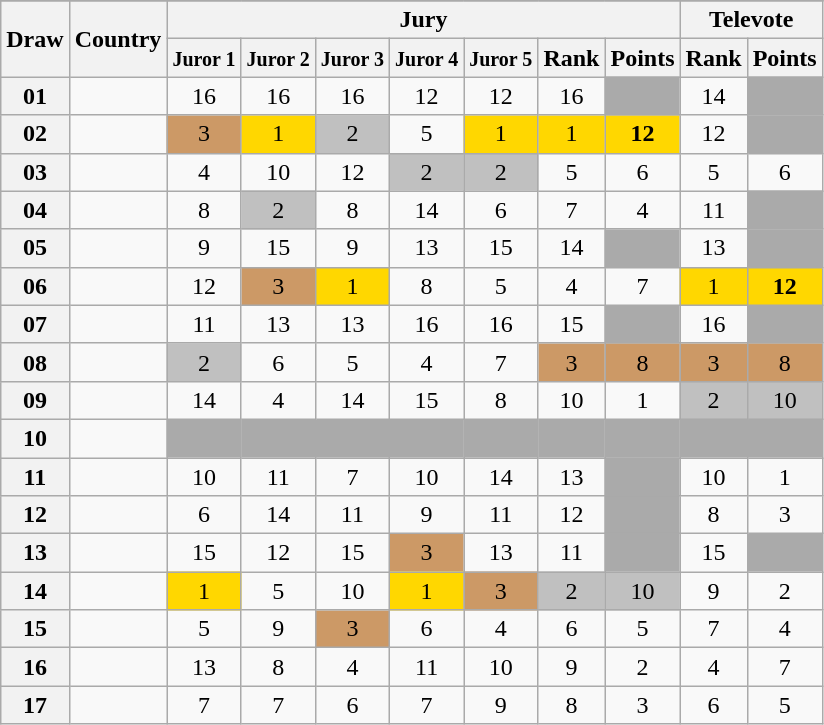<table class="sortable wikitable collapsible plainrowheaders" style="text-align:center;">
<tr>
</tr>
<tr>
<th scope="col" rowspan="2">Draw</th>
<th scope="col" rowspan="2">Country</th>
<th scope="col" colspan="7">Jury</th>
<th scope="col" colspan="2">Televote</th>
</tr>
<tr>
<th scope="col"><small>Juror 1</small></th>
<th scope="col"><small>Juror 2</small></th>
<th scope="col"><small>Juror 3</small></th>
<th scope="col"><small>Juror 4</small></th>
<th scope="col"><small>Juror 5</small></th>
<th scope="col">Rank</th>
<th scope="col">Points</th>
<th scope="col">Rank</th>
<th scope="col">Points</th>
</tr>
<tr>
<th scope="row" style="text-align:center;">01</th>
<td style="text-align:left;"></td>
<td>16</td>
<td>16</td>
<td>16</td>
<td>12</td>
<td>12</td>
<td>16</td>
<td style="background:#AAAAAA;"></td>
<td>14</td>
<td style="background:#AAAAAA;"></td>
</tr>
<tr>
<th scope="row" style="text-align:center;">02</th>
<td style="text-align:left;"></td>
<td style="background:#CC9966;">3</td>
<td style="background:gold;">1</td>
<td style="background:silver;">2</td>
<td>5</td>
<td style="background:gold;">1</td>
<td style="background:gold;">1</td>
<td style="background:gold;"><strong>12</strong></td>
<td>12</td>
<td style="background:#AAAAAA;"></td>
</tr>
<tr>
<th scope="row" style="text-align:center;">03</th>
<td style="text-align:left;"></td>
<td>4</td>
<td>10</td>
<td>12</td>
<td style="background:silver;">2</td>
<td style="background:silver;">2</td>
<td>5</td>
<td>6</td>
<td>5</td>
<td>6</td>
</tr>
<tr>
<th scope="row" style="text-align:center;">04</th>
<td style="text-align:left;"></td>
<td>8</td>
<td style="background:silver;">2</td>
<td>8</td>
<td>14</td>
<td>6</td>
<td>7</td>
<td>4</td>
<td>11</td>
<td style="background:#AAAAAA;"></td>
</tr>
<tr>
<th scope="row" style="text-align:center;">05</th>
<td style="text-align:left;"></td>
<td>9</td>
<td>15</td>
<td>9</td>
<td>13</td>
<td>15</td>
<td>14</td>
<td style="background:#AAAAAA;"></td>
<td>13</td>
<td style="background:#AAAAAA;"></td>
</tr>
<tr>
<th scope="row" style="text-align:center;">06</th>
<td style="text-align:left;"></td>
<td>12</td>
<td style="background:#CC9966;">3</td>
<td style="background:gold;">1</td>
<td>8</td>
<td>5</td>
<td>4</td>
<td>7</td>
<td style="background:gold;">1</td>
<td style="background:gold;"><strong>12</strong></td>
</tr>
<tr>
<th scope="row" style="text-align:center;">07</th>
<td style="text-align:left;"></td>
<td>11</td>
<td>13</td>
<td>13</td>
<td>16</td>
<td>16</td>
<td>15</td>
<td style="background:#AAAAAA;"></td>
<td>16</td>
<td style="background:#AAAAAA;"></td>
</tr>
<tr>
<th scope="row" style="text-align:center;">08</th>
<td style="text-align:left;"></td>
<td style="background:silver;">2</td>
<td>6</td>
<td>5</td>
<td>4</td>
<td>7</td>
<td style="background:#CC9966;">3</td>
<td style="background:#CC9966;">8</td>
<td style="background:#CC9966;">3</td>
<td style="background:#CC9966;">8</td>
</tr>
<tr>
<th scope="row" style="text-align:center;">09</th>
<td style="text-align:left;"></td>
<td>14</td>
<td>4</td>
<td>14</td>
<td>15</td>
<td>8</td>
<td>10</td>
<td>1</td>
<td style="background:silver;">2</td>
<td style="background:silver;">10</td>
</tr>
<tr class="sortbottom">
<th scope="row" style="text-align:center;">10</th>
<td style="text-align:left;"></td>
<td style="background:#AAAAAA;"></td>
<td style="background:#AAAAAA;"></td>
<td style="background:#AAAAAA;"></td>
<td style="background:#AAAAAA;"></td>
<td style="background:#AAAAAA;"></td>
<td style="background:#AAAAAA;"></td>
<td style="background:#AAAAAA;"></td>
<td style="background:#AAAAAA;"></td>
<td style="background:#AAAAAA;"></td>
</tr>
<tr>
<th scope="row" style="text-align:center;">11</th>
<td style="text-align:left;"></td>
<td>10</td>
<td>11</td>
<td>7</td>
<td>10</td>
<td>14</td>
<td>13</td>
<td style="background:#AAAAAA;"></td>
<td>10</td>
<td>1</td>
</tr>
<tr>
<th scope="row" style="text-align:center;">12</th>
<td style="text-align:left;"></td>
<td>6</td>
<td>14</td>
<td>11</td>
<td>9</td>
<td>11</td>
<td>12</td>
<td style="background:#AAAAAA;"></td>
<td>8</td>
<td>3</td>
</tr>
<tr>
<th scope="row" style="text-align:center;">13</th>
<td style="text-align:left;"></td>
<td>15</td>
<td>12</td>
<td>15</td>
<td style="background:#CC9966;">3</td>
<td>13</td>
<td>11</td>
<td style="background:#AAAAAA;"></td>
<td>15</td>
<td style="background:#AAAAAA;"></td>
</tr>
<tr>
<th scope="row" style="text-align:center;">14</th>
<td style="text-align:left;"></td>
<td style="background:gold;">1</td>
<td>5</td>
<td>10</td>
<td style="background:gold;">1</td>
<td style="background:#CC9966;">3</td>
<td style="background:silver;">2</td>
<td style="background:silver;">10</td>
<td>9</td>
<td>2</td>
</tr>
<tr>
<th scope="row" style="text-align:center;">15</th>
<td style="text-align:left;"></td>
<td>5</td>
<td>9</td>
<td style="background:#CC9966;">3</td>
<td>6</td>
<td>4</td>
<td>6</td>
<td>5</td>
<td>7</td>
<td>4</td>
</tr>
<tr>
<th scope="row" style="text-align:center;">16</th>
<td style="text-align:left;"></td>
<td>13</td>
<td>8</td>
<td>4</td>
<td>11</td>
<td>10</td>
<td>9</td>
<td>2</td>
<td>4</td>
<td>7</td>
</tr>
<tr>
<th scope="row" style="text-align:center;">17</th>
<td style="text-align:left;"></td>
<td>7</td>
<td>7</td>
<td>6</td>
<td>7</td>
<td>9</td>
<td>8</td>
<td>3</td>
<td>6</td>
<td>5</td>
</tr>
</table>
